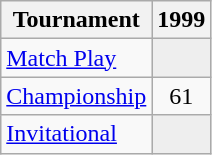<table class="wikitable" style="text-align:center;">
<tr>
<th>Tournament</th>
<th>1999</th>
</tr>
<tr>
<td align="left"><a href='#'>Match Play</a></td>
<td style="background:#eeeeee;"></td>
</tr>
<tr>
<td align="left"><a href='#'>Championship</a></td>
<td>61</td>
</tr>
<tr>
<td align="left"><a href='#'>Invitational</a></td>
<td style="background:#eeeeee;"></td>
</tr>
</table>
